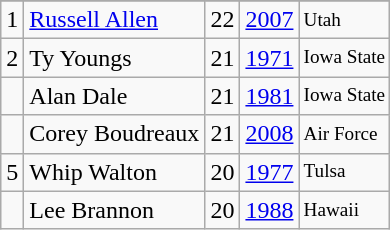<table class="wikitable">
<tr>
</tr>
<tr>
<td>1</td>
<td><a href='#'>Russell Allen</a></td>
<td>22</td>
<td><a href='#'>2007</a></td>
<td style="font-size:80%;">Utah</td>
</tr>
<tr>
<td>2</td>
<td>Ty Youngs</td>
<td>21</td>
<td><a href='#'>1971</a></td>
<td style="font-size:80%;">Iowa State</td>
</tr>
<tr>
<td></td>
<td>Alan Dale</td>
<td>21</td>
<td><a href='#'>1981</a></td>
<td style="font-size:80%;">Iowa State</td>
</tr>
<tr>
<td></td>
<td>Corey Boudreaux</td>
<td>21</td>
<td><a href='#'>2008</a></td>
<td style="font-size:80%;">Air Force</td>
</tr>
<tr>
<td>5</td>
<td>Whip Walton</td>
<td>20</td>
<td><a href='#'>1977</a></td>
<td style="font-size:80%;">Tulsa</td>
</tr>
<tr>
<td></td>
<td>Lee Brannon</td>
<td>20</td>
<td><a href='#'>1988</a></td>
<td style="font-size:80%;">Hawaii</td>
</tr>
</table>
